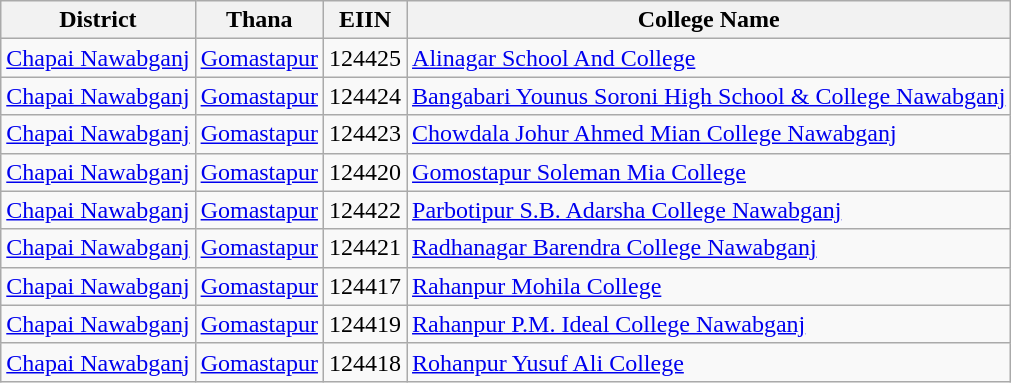<table class="wikitable">
<tr>
<th style="text-align: center;">District</th>
<th style="text-align: center;">Thana</th>
<th style="text-align: center;">EIIN</th>
<th style="text-align: center;">College Name</th>
</tr>
<tr>
<td style="text-align: center;"><a href='#'>Chapai Nawabganj</a></td>
<td style="text-align: center;"><a href='#'>Gomastapur</a></td>
<td style="text-align: center;">124425</td>
<td><a href='#'>Alinagar School And College</a></td>
</tr>
<tr>
<td style="text-align: center;"><a href='#'>Chapai Nawabganj</a></td>
<td style="text-align: center;"><a href='#'>Gomastapur</a></td>
<td style="text-align: center;">124424</td>
<td><a href='#'>Bangabari Younus Soroni High School & College Nawabganj</a></td>
</tr>
<tr>
<td style="text-align: center;"><a href='#'>Chapai Nawabganj</a></td>
<td style="text-align: center;"><a href='#'>Gomastapur</a></td>
<td style="text-align: center;">124423</td>
<td><a href='#'>Chowdala Johur Ahmed Mian College Nawabganj</a></td>
</tr>
<tr>
<td style="text-align: center;"><a href='#'>Chapai Nawabganj</a></td>
<td style="text-align: center;"><a href='#'>Gomastapur</a></td>
<td style="text-align: center;">124420</td>
<td><a href='#'>Gomostapur Soleman Mia College</a></td>
</tr>
<tr>
<td style="text-align: center;"><a href='#'>Chapai Nawabganj</a></td>
<td style="text-align: center;"><a href='#'>Gomastapur</a></td>
<td style="text-align: center;">124422</td>
<td><a href='#'>Parbotipur S.B. Adarsha College Nawabganj</a></td>
</tr>
<tr>
<td style="text-align: center;"><a href='#'>Chapai Nawabganj</a></td>
<td style="text-align: center;"><a href='#'>Gomastapur</a></td>
<td style="text-align: center;">124421</td>
<td><a href='#'>Radhanagar Barendra College Nawabganj</a></td>
</tr>
<tr>
<td style="text-align: center;"><a href='#'>Chapai Nawabganj</a></td>
<td style="text-align: center;"><a href='#'>Gomastapur</a></td>
<td style="text-align: center;">124417</td>
<td><a href='#'>Rahanpur Mohila College</a></td>
</tr>
<tr>
<td style="text-align: center;"><a href='#'>Chapai Nawabganj</a></td>
<td style="text-align: center;"><a href='#'>Gomastapur</a></td>
<td style="text-align: center;">124419</td>
<td><a href='#'>Rahanpur P.M. Ideal College Nawabganj</a></td>
</tr>
<tr>
<td style="text-align: center;"><a href='#'>Chapai Nawabganj</a></td>
<td style="text-align: center;"><a href='#'>Gomastapur</a></td>
<td style="text-align: center;">124418</td>
<td><a href='#'>Rohanpur Yusuf Ali College</a></td>
</tr>
</table>
